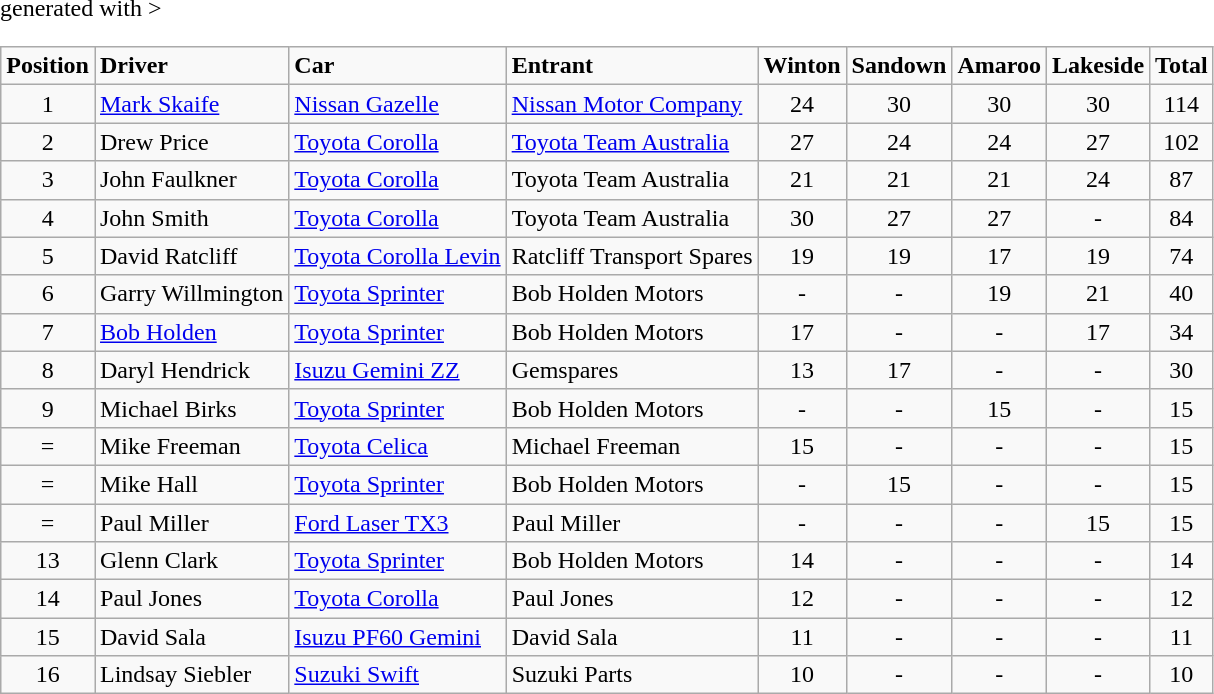<table class="wikitable" <hiddentext>generated with >
<tr style="font-weight:bold">
<td width="44" height="14" align="center">Position</td>
<td>Driver</td>
<td>Car</td>
<td>Entrant</td>
<td width="39" align="center">Winton</td>
<td width="50" align="center">Sandown</td>
<td width="43" align="center">Amaroo</td>
<td width="48" align="center">Lakeside</td>
<td width="29" align="center">Total</td>
</tr>
<tr>
<td height="14" align="center">1</td>
<td><a href='#'>Mark Skaife</a></td>
<td><a href='#'>Nissan Gazelle</a></td>
<td><a href='#'>Nissan Motor Company</a></td>
<td align="center">24</td>
<td align="center">30</td>
<td align="center">30</td>
<td align="center">30</td>
<td align="center">114</td>
</tr>
<tr>
<td height="14" align="center">2</td>
<td>Drew Price</td>
<td><a href='#'>Toyota Corolla</a></td>
<td><a href='#'>Toyota Team Australia</a></td>
<td align="center">27</td>
<td align="center">24</td>
<td align="center">24</td>
<td align="center">27</td>
<td align="center">102</td>
</tr>
<tr>
<td height="14" align="center">3</td>
<td>John Faulkner</td>
<td><a href='#'>Toyota Corolla</a></td>
<td>Toyota Team Australia</td>
<td align="center">21</td>
<td align="center">21</td>
<td align="center">21</td>
<td align="center">24</td>
<td align="center">87</td>
</tr>
<tr>
<td height="14" align="center">4</td>
<td>John Smith</td>
<td><a href='#'>Toyota Corolla</a></td>
<td>Toyota Team Australia</td>
<td align="center">30</td>
<td align="center">27</td>
<td align="center">27</td>
<td align="center">-</td>
<td align="center">84</td>
</tr>
<tr>
<td height="14" align="center">5</td>
<td>David Ratcliff</td>
<td><a href='#'>Toyota Corolla Levin</a></td>
<td>Ratcliff Transport Spares</td>
<td align="center">19</td>
<td align="center">19</td>
<td align="center">17</td>
<td align="center">19</td>
<td align="center">74</td>
</tr>
<tr>
<td height="14" align="center">6</td>
<td>Garry Willmington</td>
<td><a href='#'>Toyota Sprinter</a></td>
<td>Bob Holden Motors</td>
<td align="center">-</td>
<td align="center">-</td>
<td align="center">19</td>
<td align="center">21</td>
<td align="center">40</td>
</tr>
<tr>
<td height="14" align="center">7</td>
<td><a href='#'>Bob Holden</a></td>
<td><a href='#'>Toyota Sprinter</a></td>
<td>Bob Holden Motors</td>
<td align="center">17</td>
<td align="center">-</td>
<td align="center">-</td>
<td align="center">17</td>
<td align="center">34</td>
</tr>
<tr>
<td height="14" align="center">8</td>
<td>Daryl Hendrick</td>
<td><a href='#'>Isuzu Gemini ZZ</a></td>
<td>Gemspares</td>
<td align="center">13</td>
<td align="center">17</td>
<td align="center">-</td>
<td align="center">-</td>
<td align="center">30</td>
</tr>
<tr>
<td height="14" align="center">9</td>
<td>Michael Birks</td>
<td><a href='#'>Toyota Sprinter</a></td>
<td>Bob Holden Motors</td>
<td align="center">-</td>
<td align="center">-</td>
<td align="center">15</td>
<td align="center">-</td>
<td align="center">15</td>
</tr>
<tr>
<td height="14" align="center">=</td>
<td>Mike Freeman</td>
<td><a href='#'>Toyota Celica</a></td>
<td>Michael Freeman</td>
<td align="center">15</td>
<td align="center">-</td>
<td align="center">-</td>
<td align="center">-</td>
<td align="center">15</td>
</tr>
<tr>
<td height="14" align="center">=</td>
<td>Mike Hall</td>
<td><a href='#'>Toyota Sprinter</a></td>
<td>Bob Holden Motors</td>
<td align="center">-</td>
<td align="center">15</td>
<td align="center">-</td>
<td align="center">-</td>
<td align="center">15</td>
</tr>
<tr>
<td height="14" align="center">=</td>
<td>Paul Miller</td>
<td><a href='#'>Ford Laser TX3</a></td>
<td>Paul Miller</td>
<td align="center">-</td>
<td align="center">-</td>
<td align="center">-</td>
<td align="center">15</td>
<td align="center">15</td>
</tr>
<tr>
<td height="14" align="center">13</td>
<td>Glenn Clark</td>
<td><a href='#'>Toyota Sprinter</a></td>
<td>Bob Holden Motors</td>
<td align="center">14</td>
<td align="center">-</td>
<td align="center">-</td>
<td align="center">-</td>
<td align="center">14</td>
</tr>
<tr>
<td height="14" align="center">14</td>
<td>Paul Jones</td>
<td><a href='#'>Toyota Corolla</a></td>
<td>Paul Jones</td>
<td align="center">12</td>
<td align="center">-</td>
<td align="center">-</td>
<td align="center">-</td>
<td align="center">12</td>
</tr>
<tr>
<td height="14" align="center">15</td>
<td>David Sala</td>
<td><a href='#'>Isuzu PF60 Gemini</a></td>
<td>David Sala</td>
<td align="center">11</td>
<td align="center">-</td>
<td align="center">-</td>
<td align="center">-</td>
<td align="center">11</td>
</tr>
<tr>
<td height="14" align="center">16</td>
<td>Lindsay Siebler</td>
<td><a href='#'>Suzuki Swift</a></td>
<td>Suzuki Parts</td>
<td align="center">10</td>
<td align="center">-</td>
<td align="center">-</td>
<td align="center">-</td>
<td align="center">10</td>
</tr>
</table>
